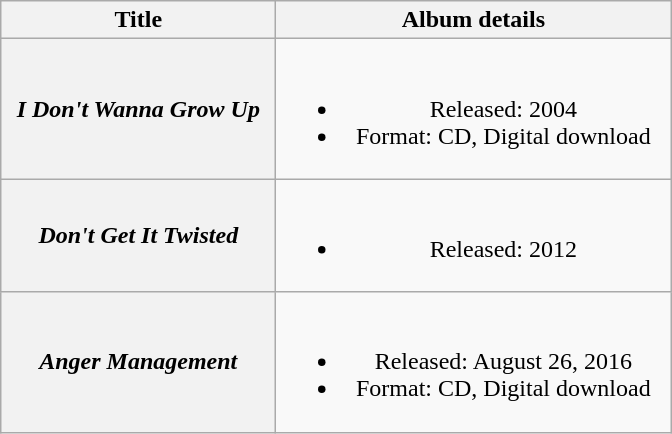<table class="wikitable plainrowheaders" style="text-align:center;">
<tr>
<th scope="col" style="width:11em;">Title</th>
<th scope="col" style="width:16em;">Album details</th>
</tr>
<tr>
<th scope="row"><em>I Don't Wanna Grow Up</em></th>
<td><br><ul><li>Released: 2004</li><li>Format: CD, Digital download</li></ul></td>
</tr>
<tr>
<th scope="row"><em>Don't Get It Twisted</em></th>
<td><br><ul><li>Released: 2012</li></ul></td>
</tr>
<tr>
<th scope="row"><em>Anger Management</em></th>
<td><br><ul><li>Released: August 26, 2016</li><li>Format: CD, Digital download</li></ul></td>
</tr>
</table>
